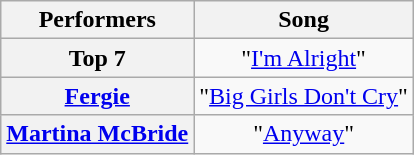<table class="wikitable unsortable" style="text-align:center;">
<tr>
<th scope="col">Performers</th>
<th scope="col">Song</th>
</tr>
<tr>
<th scope="row">Top 7</th>
<td>"<a href='#'>I'm Alright</a>"</td>
</tr>
<tr>
<th scope="row"><a href='#'>Fergie</a></th>
<td>"<a href='#'>Big Girls Don't Cry</a>"</td>
</tr>
<tr>
<th scope="row"><a href='#'>Martina McBride</a></th>
<td>"<a href='#'>Anyway</a>"</td>
</tr>
</table>
